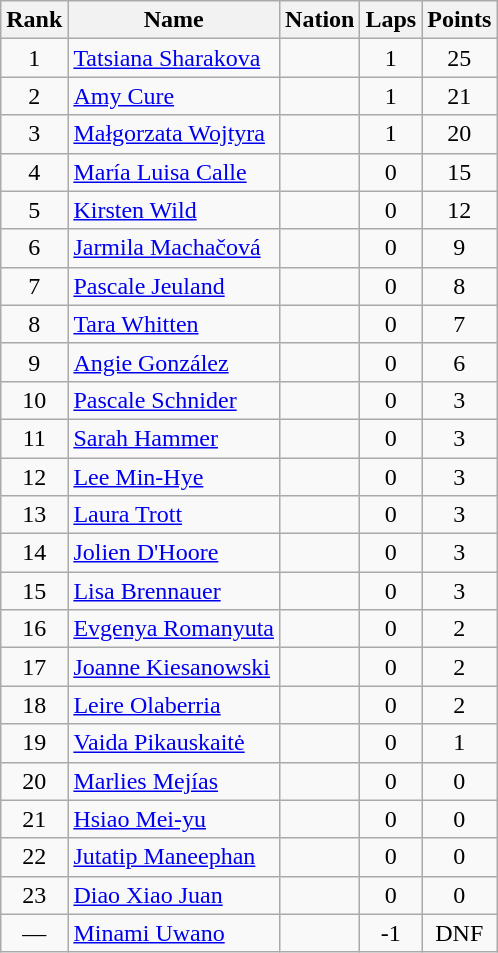<table class="wikitable sortable" style="text-align:center">
<tr>
<th>Rank</th>
<th>Name</th>
<th>Nation</th>
<th>Laps</th>
<th>Points</th>
</tr>
<tr>
<td>1</td>
<td align=left><a href='#'>Tatsiana Sharakova</a></td>
<td align=left></td>
<td>1</td>
<td>25</td>
</tr>
<tr>
<td>2</td>
<td align=left><a href='#'>Amy Cure</a></td>
<td align=left></td>
<td>1</td>
<td>21</td>
</tr>
<tr>
<td>3</td>
<td align=left><a href='#'>Małgorzata Wojtyra</a></td>
<td align=left></td>
<td>1</td>
<td>20</td>
</tr>
<tr>
<td>4</td>
<td align=left><a href='#'>María Luisa Calle</a></td>
<td align=left></td>
<td>0</td>
<td>15</td>
</tr>
<tr>
<td>5</td>
<td align=left><a href='#'>Kirsten Wild</a></td>
<td align=left></td>
<td>0</td>
<td>12</td>
</tr>
<tr>
<td>6</td>
<td align=left><a href='#'>Jarmila Machačová</a></td>
<td align=left></td>
<td>0</td>
<td>9</td>
</tr>
<tr>
<td>7</td>
<td align=left><a href='#'>Pascale Jeuland</a></td>
<td align=left></td>
<td>0</td>
<td>8</td>
</tr>
<tr>
<td>8</td>
<td align=left><a href='#'>Tara Whitten</a></td>
<td align=left></td>
<td>0</td>
<td>7</td>
</tr>
<tr>
<td>9</td>
<td align=left><a href='#'>Angie González</a></td>
<td align=left></td>
<td>0</td>
<td>6</td>
</tr>
<tr>
<td>10</td>
<td align=left><a href='#'>Pascale Schnider</a></td>
<td align=left></td>
<td>0</td>
<td>3</td>
</tr>
<tr>
<td>11</td>
<td align=left><a href='#'>Sarah Hammer</a></td>
<td align=left></td>
<td>0</td>
<td>3</td>
</tr>
<tr>
<td>12</td>
<td align=left><a href='#'>Lee Min-Hye</a></td>
<td align=left></td>
<td>0</td>
<td>3</td>
</tr>
<tr>
<td>13</td>
<td align=left><a href='#'>Laura Trott</a></td>
<td align=left></td>
<td>0</td>
<td>3</td>
</tr>
<tr>
<td>14</td>
<td align=left><a href='#'>Jolien D'Hoore</a></td>
<td align=left></td>
<td>0</td>
<td>3</td>
</tr>
<tr>
<td>15</td>
<td align=left><a href='#'>Lisa Brennauer</a></td>
<td align=left></td>
<td>0</td>
<td>3</td>
</tr>
<tr>
<td>16</td>
<td align=left><a href='#'>Evgenya Romanyuta</a></td>
<td align=left></td>
<td>0</td>
<td>2</td>
</tr>
<tr>
<td>17</td>
<td align=left><a href='#'>Joanne Kiesanowski</a></td>
<td align=left></td>
<td>0</td>
<td>2</td>
</tr>
<tr>
<td>18</td>
<td align=left><a href='#'>Leire Olaberria</a></td>
<td align=left></td>
<td>0</td>
<td>2</td>
</tr>
<tr>
<td>19</td>
<td align=left><a href='#'>Vaida Pikauskaitė</a></td>
<td align=left></td>
<td>0</td>
<td>1</td>
</tr>
<tr>
<td>20</td>
<td align=left><a href='#'>Marlies Mejías</a></td>
<td align=left></td>
<td>0</td>
<td>0</td>
</tr>
<tr>
<td>21</td>
<td align=left><a href='#'>Hsiao Mei-yu</a></td>
<td align=left></td>
<td>0</td>
<td>0</td>
</tr>
<tr>
<td>22</td>
<td align=left><a href='#'>Jutatip Maneephan</a></td>
<td align=left></td>
<td>0</td>
<td>0</td>
</tr>
<tr>
<td>23</td>
<td align=left><a href='#'>Diao Xiao Juan</a></td>
<td align=left></td>
<td>0</td>
<td>0</td>
</tr>
<tr>
<td>—</td>
<td align=left><a href='#'>Minami Uwano</a></td>
<td align=left></td>
<td>-1</td>
<td>DNF</td>
</tr>
</table>
